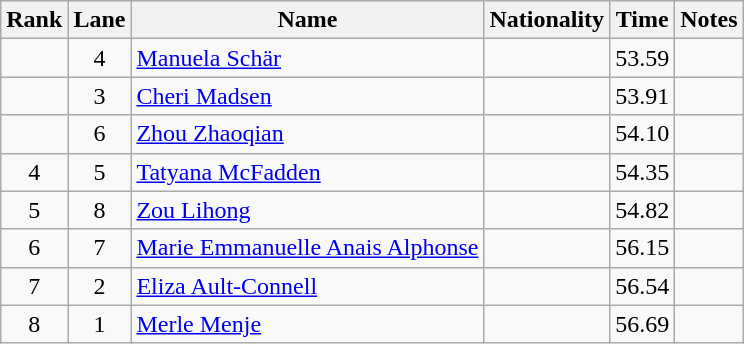<table class="wikitable sortable" style="text-align:center">
<tr>
<th>Rank</th>
<th>Lane</th>
<th>Name</th>
<th>Nationality</th>
<th>Time</th>
<th>Notes</th>
</tr>
<tr>
<td></td>
<td>4</td>
<td align="left"><a href='#'>Manuela Schär</a></td>
<td align="left"></td>
<td>53.59</td>
<td></td>
</tr>
<tr>
<td></td>
<td>3</td>
<td align="left"><a href='#'>Cheri Madsen</a></td>
<td align="left"></td>
<td>53.91</td>
<td></td>
</tr>
<tr>
<td></td>
<td>6</td>
<td align="left"><a href='#'>Zhou Zhaoqian</a></td>
<td align="left"></td>
<td>54.10</td>
<td></td>
</tr>
<tr>
<td>4</td>
<td>5</td>
<td align="left"><a href='#'>Tatyana McFadden</a></td>
<td align="left"></td>
<td>54.35</td>
<td></td>
</tr>
<tr>
<td>5</td>
<td>8</td>
<td align="left"><a href='#'>Zou Lihong</a></td>
<td align="left"></td>
<td>54.82</td>
<td></td>
</tr>
<tr>
<td>6</td>
<td>7</td>
<td align="left"><a href='#'>Marie Emmanuelle Anais Alphonse</a></td>
<td align="left"></td>
<td>56.15</td>
<td></td>
</tr>
<tr>
<td>7</td>
<td>2</td>
<td align="left"><a href='#'>Eliza Ault-Connell</a></td>
<td align="left"></td>
<td>56.54</td>
<td></td>
</tr>
<tr>
<td>8</td>
<td>1</td>
<td align="left"><a href='#'>Merle Menje</a></td>
<td align="left"></td>
<td>56.69</td>
<td></td>
</tr>
</table>
